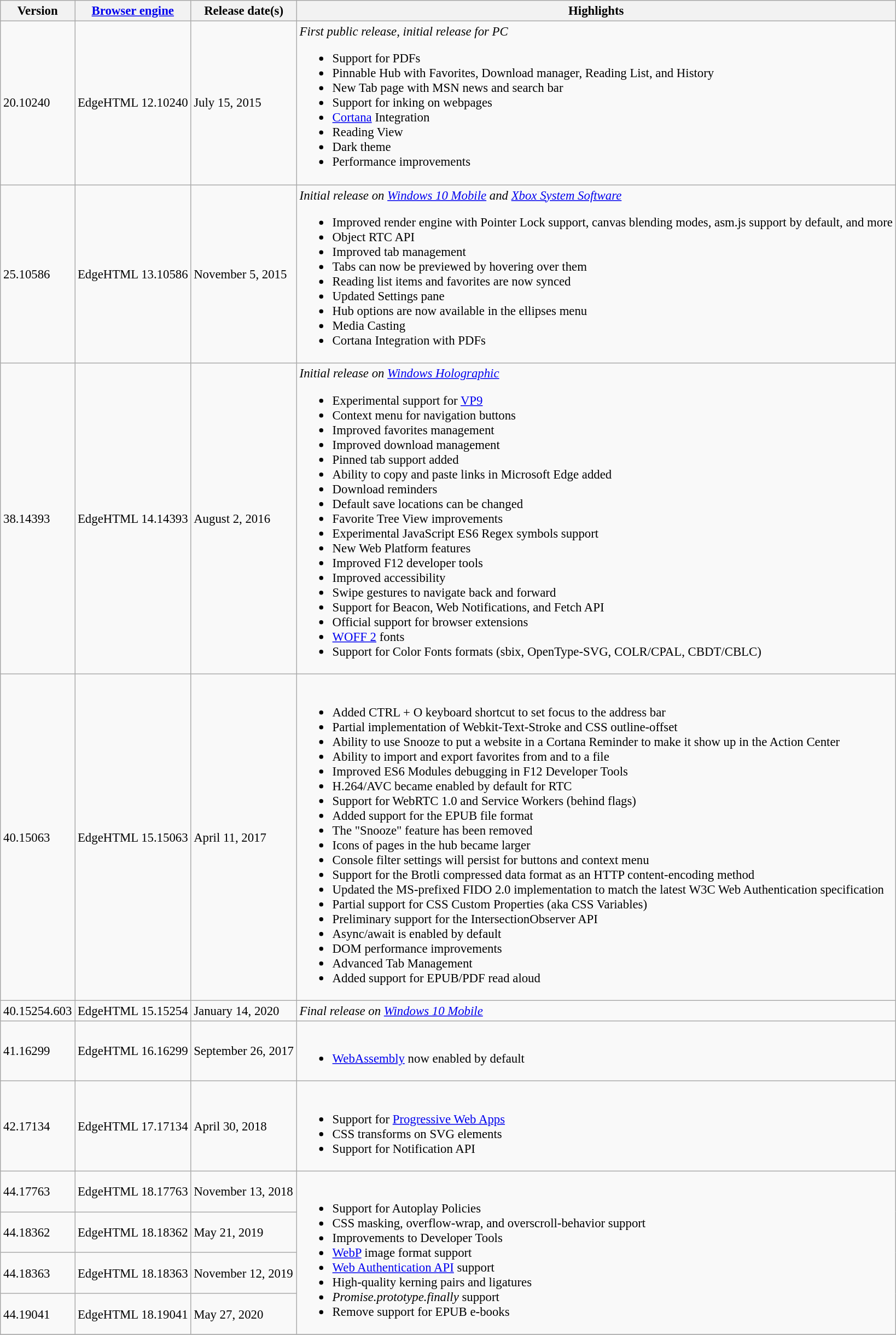<table class="wikitable collapsible collapsed" style=font-size:95%>
<tr>
<th>Version</th>
<th><a href='#'>Browser engine</a></th>
<th>Release date(s)</th>
<th>Highlights</th>
</tr>
<tr>
<td>20.10240</td>
<td>EdgeHTML 12.10240</td>
<td>July 15, 2015</td>
<td><em>First public release, initial release for PC</em><br><ul><li>Support for PDFs</li><li>Pinnable Hub with Favorites, Download manager, Reading List, and History</li><li>New Tab page with MSN news and search bar</li><li>Support for inking on webpages</li><li><a href='#'>Cortana</a> Integration</li><li>Reading View</li><li>Dark theme</li><li>Performance improvements</li></ul></td>
</tr>
<tr>
<td>25.10586</td>
<td>EdgeHTML 13.10586</td>
<td>November 5, 2015</td>
<td><em>Initial release on <a href='#'>Windows 10 Mobile</a> and <a href='#'>Xbox System Software</a></em><br><ul><li>Improved render engine with Pointer Lock support, canvas blending modes, asm.js support by default, and more</li><li>Object RTC API</li><li>Improved tab management</li><li>Tabs can now be previewed by hovering over them</li><li>Reading list items and favorites are now synced</li><li>Updated Settings pane</li><li>Hub options are now available in the ellipses menu</li><li>Media Casting</li><li>Cortana Integration with PDFs</li></ul></td>
</tr>
<tr>
<td>38.14393</td>
<td>EdgeHTML 14.14393</td>
<td>August 2, 2016</td>
<td><em>Initial release on <a href='#'>Windows Holographic</a></em><br><ul><li>Experimental support for <a href='#'>VP9</a></li><li>Context menu for navigation buttons</li><li>Improved favorites management</li><li>Improved download management</li><li>Pinned tab support added</li><li>Ability to copy and paste links in Microsoft Edge added</li><li>Download reminders</li><li>Default save locations can be changed</li><li>Favorite Tree View improvements</li><li>Experimental JavaScript ES6 Regex symbols support</li><li>New Web Platform features</li><li>Improved F12 developer tools</li><li>Improved accessibility</li><li>Swipe gestures to navigate back and forward</li><li>Support for Beacon, Web Notifications, and Fetch API</li><li>Official support for browser extensions</li><li><a href='#'>WOFF 2</a> fonts</li><li>Support for Color Fonts formats (sbix, OpenType-SVG, COLR/CPAL, CBDT/CBLC)</li></ul></td>
</tr>
<tr>
<td>40.15063</td>
<td>EdgeHTML 15.15063</td>
<td>April 11, 2017</td>
<td><br><ul><li>Added CTRL + O keyboard shortcut to set focus to the address bar</li><li>Partial implementation of Webkit-Text-Stroke and CSS outline-offset</li><li>Ability to use Snooze to put a website in a Cortana Reminder to make it show up in the Action Center</li><li>Ability to import and export favorites from and to a file</li><li>Improved ES6 Modules debugging in F12 Developer Tools</li><li>H.264/AVC became enabled by default for RTC</li><li>Support for WebRTC 1.0 and Service Workers (behind flags)</li><li>Added support for the EPUB file format</li><li>The "Snooze" feature has been removed</li><li>Icons of pages in the hub became larger</li><li>Console filter settings will persist for buttons and context menu</li><li>Support for the Brotli compressed data format as an HTTP content-encoding method</li><li>Updated the MS-prefixed FIDO 2.0 implementation to match the latest W3C Web Authentication specification</li><li>Partial support for CSS Custom Properties (aka CSS Variables)</li><li>Preliminary support for the IntersectionObserver API</li><li>Async/await is enabled by default</li><li>DOM performance improvements</li><li>Advanced Tab Management</li><li>Added support for EPUB/PDF read aloud</li></ul></td>
</tr>
<tr>
<td>40.15254.603</td>
<td>EdgeHTML 15.15254</td>
<td>January 14, 2020</td>
<td><em>Final release on <a href='#'>Windows 10 Mobile</a></em></td>
</tr>
<tr>
<td>41.16299</td>
<td>EdgeHTML 16.16299</td>
<td>September 26, 2017</td>
<td><br><ul><li><a href='#'>WebAssembly</a> now enabled by default</li></ul></td>
</tr>
<tr>
<td>42.17134</td>
<td>EdgeHTML 17.17134</td>
<td>April 30, 2018</td>
<td><br><ul><li>Support for <a href='#'>Progressive Web Apps</a></li><li>CSS transforms on SVG elements</li><li>Support for Notification API</li></ul></td>
</tr>
<tr>
<td>44.17763</td>
<td>EdgeHTML 18.17763</td>
<td>November 13, 2018</td>
<td rowspan=4><br><ul><li>Support for Autoplay Policies</li><li>CSS masking, overflow-wrap, and overscroll-behavior support</li><li>Improvements to Developer Tools</li><li><a href='#'>WebP</a> image format support</li><li><a href='#'>Web Authentication API</a> support</li><li>High-quality kerning pairs and ligatures</li><li><em>Promise.prototype.finally</em> support</li><li>Remove support for EPUB e-books</li></ul></td>
</tr>
<tr>
<td>44.18362</td>
<td>EdgeHTML 18.18362</td>
<td>May 21, 2019</td>
</tr>
<tr>
<td>44.18363</td>
<td>EdgeHTML 18.18363</td>
<td>November 12, 2019</td>
</tr>
<tr>
<td>44.19041</td>
<td>EdgeHTML 18.19041</td>
<td>May 27, 2020</td>
</tr>
<tr>
</tr>
</table>
